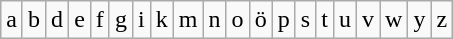<table class="wikitable">
<tr>
<td>a</td>
<td>b</td>
<td>d</td>
<td>e</td>
<td>f</td>
<td>g</td>
<td>i</td>
<td>k</td>
<td>m</td>
<td>n</td>
<td>o</td>
<td>ö</td>
<td>p</td>
<td>s</td>
<td>t</td>
<td>u</td>
<td>v</td>
<td>w</td>
<td>y</td>
<td>z</td>
</tr>
</table>
